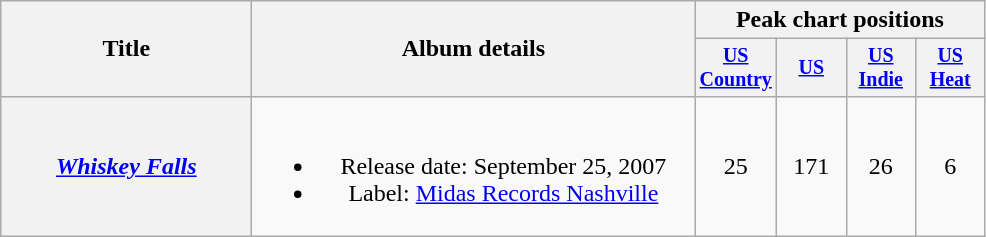<table class="wikitable plainrowheaders" style="text-align:center;">
<tr>
<th rowspan="2" style="width:10em;">Title</th>
<th rowspan="2" style="width:18em;">Album details</th>
<th colspan="4">Peak chart positions</th>
</tr>
<tr style="font-size:smaller;">
<th style="width:40px;"><a href='#'>US Country</a><br></th>
<th style="width:40px;"><a href='#'>US</a><br></th>
<th style="width:40px;"><a href='#'>US Indie</a><br></th>
<th style="width:40px;"><a href='#'>US Heat</a><br></th>
</tr>
<tr>
<th scope="row"><em><a href='#'>Whiskey Falls</a></em></th>
<td><br><ul><li>Release date: September 25, 2007</li><li>Label: <a href='#'>Midas Records Nashville</a></li></ul></td>
<td>25</td>
<td>171</td>
<td>26</td>
<td>6</td>
</tr>
</table>
